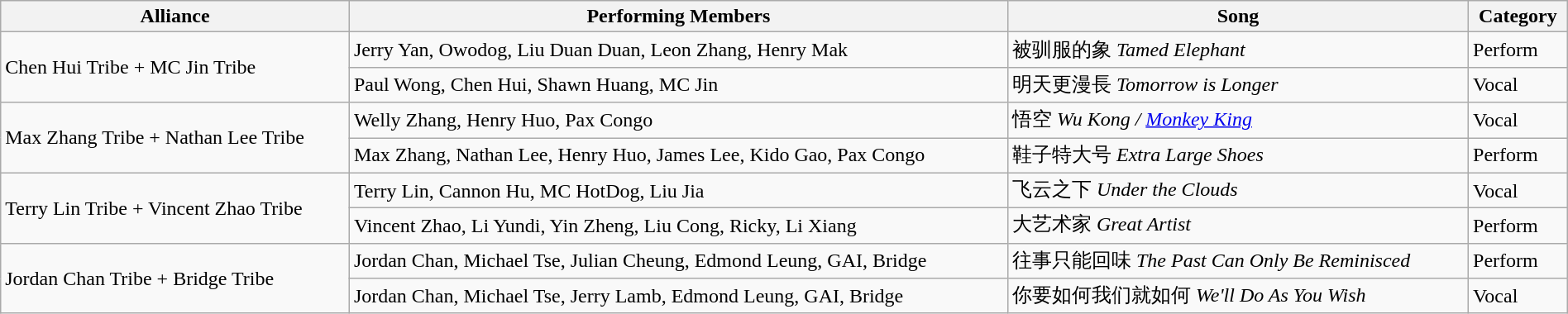<table class="wikitable" style="text-align:left; width:100%;">
<tr>
<th>Alliance</th>
<th>Performing Members</th>
<th>Song</th>
<th>Category</th>
</tr>
<tr>
<td rowspan="2">Chen Hui Tribe + MC Jin Tribe</td>
<td>Jerry Yan, Owodog, Liu Duan Duan, Leon Zhang, Henry Mak</td>
<td>被驯服的象 <em>Tamed Elephant</em></td>
<td>Perform</td>
</tr>
<tr>
<td>Paul Wong, Chen Hui, Shawn Huang, MC Jin</td>
<td>明天更漫長 <em>Tomorrow is Longer</em></td>
<td>Vocal</td>
</tr>
<tr>
<td rowspan="2">Max Zhang Tribe + Nathan Lee Tribe</td>
<td>Welly Zhang, Henry Huo, Pax Congo</td>
<td>悟空 <em>Wu Kong /</em> <em><a href='#'>Monkey King</a></em></td>
<td>Vocal</td>
</tr>
<tr>
<td>Max Zhang, Nathan Lee, Henry Huo, James Lee, Kido Gao, Pax Congo</td>
<td>鞋子特大号 <em>Extra Large Shoes</em></td>
<td>Perform</td>
</tr>
<tr>
<td rowspan="2">Terry Lin Tribe + Vincent Zhao Tribe</td>
<td>Terry Lin, Cannon Hu, MC HotDog, Liu Jia</td>
<td>飞云之下 <em>Under the Clouds</em></td>
<td>Vocal</td>
</tr>
<tr>
<td>Vincent Zhao, Li Yundi, Yin Zheng, Liu Cong, Ricky, Li Xiang</td>
<td>大艺术家 <em>Great Artist</em></td>
<td>Perform</td>
</tr>
<tr>
<td rowspan="2">Jordan Chan Tribe + Bridge Tribe</td>
<td>Jordan Chan, Michael Tse, Julian Cheung, Edmond Leung, GAI, Bridge</td>
<td>往事只能回味 <em>The Past Can Only Be Reminisced</em></td>
<td>Perform</td>
</tr>
<tr>
<td>Jordan Chan, Michael Tse, Jerry Lamb, Edmond Leung, GAI, Bridge</td>
<td>你要如何我们就如何 <em>We'll Do As You Wish</em></td>
<td>Vocal</td>
</tr>
</table>
